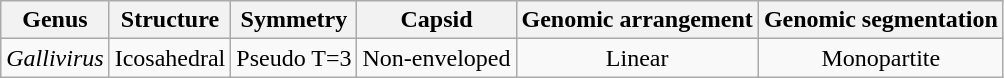<table class="wikitable sortable" style="text-align:center">
<tr>
<th>Genus</th>
<th>Structure</th>
<th>Symmetry</th>
<th>Capsid</th>
<th>Genomic arrangement</th>
<th>Genomic segmentation</th>
</tr>
<tr>
<td><em>Gallivirus</em></td>
<td>Icosahedral</td>
<td>Pseudo T=3</td>
<td>Non-enveloped</td>
<td>Linear</td>
<td>Monopartite</td>
</tr>
</table>
